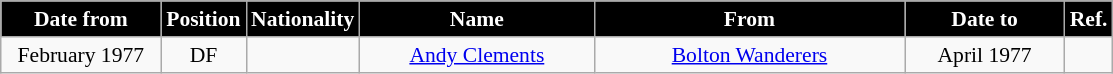<table class="wikitable" style="text-align:center; font-size:90%; ">
<tr>
<th style="background:#000000; color:white; width:100px;">Date from</th>
<th style="background:#000000; color:white; width:50px;">Position</th>
<th style="background:#000000; color:white; width:50px;">Nationality</th>
<th style="background:#000000; color:white; width:150px;">Name</th>
<th style="background:#000000; color:white; width:200px;">From</th>
<th style="background:#000000; color:white; width:100px;">Date to</th>
<th style="background:#000000; color:white; width:25px;">Ref.</th>
</tr>
<tr>
<td>February 1977</td>
<td>DF</td>
<td></td>
<td><a href='#'>Andy Clements</a></td>
<td><a href='#'>Bolton Wanderers</a></td>
<td>April 1977</td>
<td></td>
</tr>
</table>
